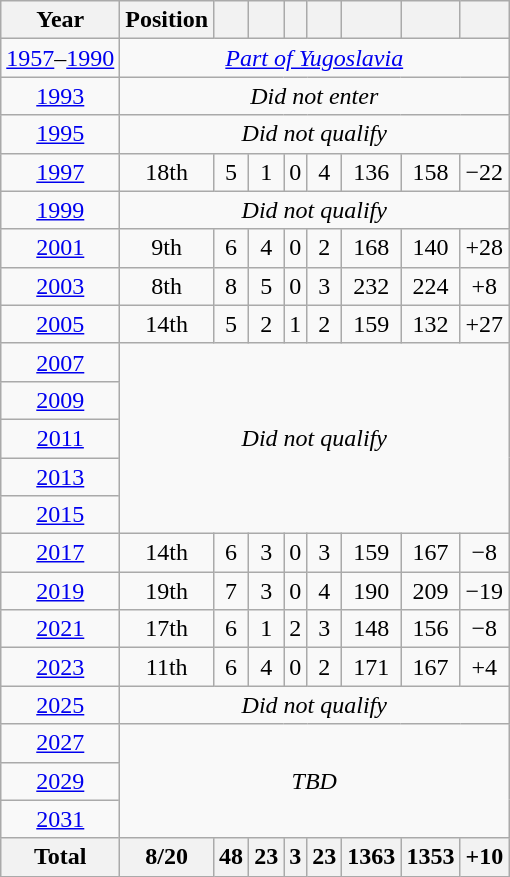<table class="wikitable" style="text-align: center;">
<tr>
<th>Year</th>
<th>Position</th>
<th></th>
<th></th>
<th></th>
<th></th>
<th></th>
<th></th>
<th></th>
</tr>
<tr>
<td><a href='#'>1957</a>–<a href='#'>1990</a></td>
<td colspan="8"><em><a href='#'>Part of Yugoslavia</a></em></td>
</tr>
<tr>
<td> <a href='#'>1993</a></td>
<td colspan="8"><em>Did not enter</em></td>
</tr>
<tr>
<td> <a href='#'>1995</a></td>
<td colspan=8><em>Did not qualify</em></td>
</tr>
<tr>
<td> <a href='#'>1997</a></td>
<td>18th</td>
<td>5</td>
<td>1</td>
<td>0</td>
<td>4</td>
<td>136</td>
<td>158</td>
<td>−22</td>
</tr>
<tr>
<td> <a href='#'>1999</a></td>
<td colspan=8><em>Did not qualify</em></td>
</tr>
<tr>
<td> <a href='#'>2001</a></td>
<td>9th</td>
<td>6</td>
<td>4</td>
<td>0</td>
<td>2</td>
<td>168</td>
<td>140</td>
<td>+28</td>
</tr>
<tr>
<td> <a href='#'>2003</a></td>
<td>8th</td>
<td>8</td>
<td>5</td>
<td>0</td>
<td>3</td>
<td>232</td>
<td>224</td>
<td>+8</td>
</tr>
<tr>
<td> <a href='#'>2005</a></td>
<td>14th</td>
<td>5</td>
<td>2</td>
<td>1</td>
<td>2</td>
<td>159</td>
<td>132</td>
<td>+27</td>
</tr>
<tr>
<td> <a href='#'>2007</a></td>
<td colspan=8 rowspan=5><em>Did not qualify</em></td>
</tr>
<tr>
<td> <a href='#'>2009</a></td>
</tr>
<tr>
<td> <a href='#'>2011</a></td>
</tr>
<tr>
<td> <a href='#'>2013</a></td>
</tr>
<tr>
<td> <a href='#'>2015</a></td>
</tr>
<tr>
<td> <a href='#'>2017</a></td>
<td>14th</td>
<td>6</td>
<td>3</td>
<td>0</td>
<td>3</td>
<td>159</td>
<td>167</td>
<td>−8</td>
</tr>
<tr>
<td> <a href='#'>2019</a></td>
<td>19th</td>
<td>7</td>
<td>3</td>
<td>0</td>
<td>4</td>
<td>190</td>
<td>209</td>
<td>−19</td>
</tr>
<tr>
<td> <a href='#'>2021</a></td>
<td>17th</td>
<td>6</td>
<td>1</td>
<td>2</td>
<td>3</td>
<td>148</td>
<td>156</td>
<td>−8</td>
</tr>
<tr>
<td> <a href='#'>2023</a></td>
<td>11th</td>
<td>6</td>
<td>4</td>
<td>0</td>
<td>2</td>
<td>171</td>
<td>167</td>
<td>+4</td>
</tr>
<tr>
<td> <a href='#'>2025</a></td>
<td colspan=8><em>Did not qualify</em></td>
</tr>
<tr>
<td> <a href='#'>2027</a></td>
<td colspan=8 rowspan=3><em>TBD</em></td>
</tr>
<tr>
<td> <a href='#'>2029</a></td>
</tr>
<tr>
<td> <a href='#'>2031</a></td>
</tr>
<tr>
<th>Total</th>
<th>8/20</th>
<th>48</th>
<th>23</th>
<th>3</th>
<th>23</th>
<th>1363</th>
<th>1353</th>
<th>+10</th>
</tr>
</table>
